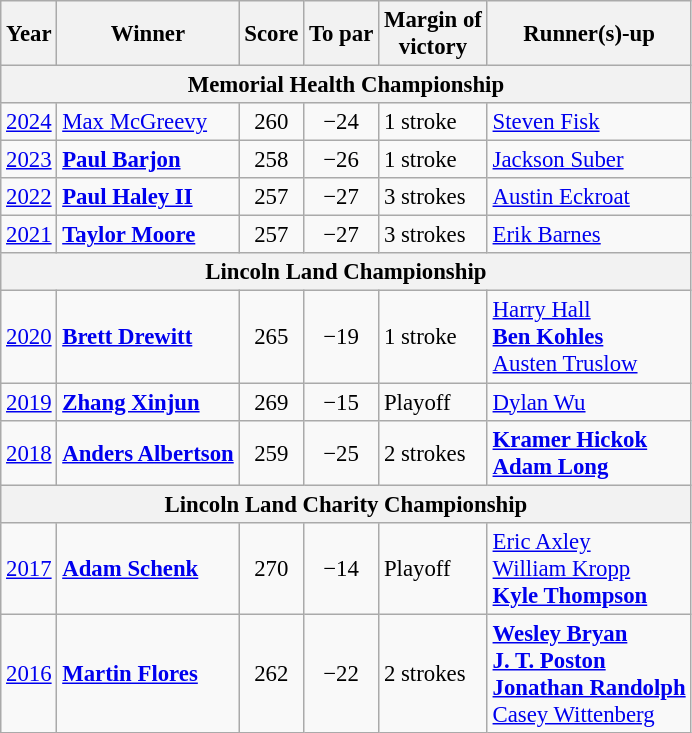<table class=wikitable style=font-size:95%>
<tr>
<th>Year</th>
<th>Winner</th>
<th>Score</th>
<th>To par</th>
<th>Margin of<br>victory</th>
<th>Runner(s)-up</th>
</tr>
<tr>
<th colspan=7>Memorial Health Championship</th>
</tr>
<tr>
<td><a href='#'>2024</a></td>
<td> <a href='#'>Max McGreevy</a></td>
<td align=center>260</td>
<td align=center>−24</td>
<td>1 stroke</td>
<td> <a href='#'>Steven Fisk</a></td>
</tr>
<tr>
<td><a href='#'>2023</a></td>
<td> <strong><a href='#'>Paul Barjon</a></strong></td>
<td align=center>258</td>
<td align=center>−26</td>
<td>1 stroke</td>
<td> <a href='#'>Jackson Suber</a></td>
</tr>
<tr>
<td><a href='#'>2022</a></td>
<td> <strong><a href='#'>Paul Haley II</a></strong></td>
<td align=center>257</td>
<td align=center>−27</td>
<td>3 strokes</td>
<td> <a href='#'>Austin Eckroat</a></td>
</tr>
<tr>
<td><a href='#'>2021</a></td>
<td> <strong><a href='#'>Taylor Moore</a></strong></td>
<td align=center>257</td>
<td align=center>−27</td>
<td>3 strokes</td>
<td> <a href='#'>Erik Barnes</a></td>
</tr>
<tr>
<th colspan=7>Lincoln Land Championship</th>
</tr>
<tr>
<td><a href='#'>2020</a></td>
<td> <strong><a href='#'>Brett Drewitt</a></strong></td>
<td align=center>265</td>
<td align=center>−19</td>
<td>1 stroke</td>
<td> <a href='#'>Harry Hall</a><br> <strong><a href='#'>Ben Kohles</a></strong><br> <a href='#'>Austen Truslow</a></td>
</tr>
<tr>
<td><a href='#'>2019</a></td>
<td> <strong><a href='#'>Zhang Xinjun</a></strong></td>
<td align=center>269</td>
<td align=center>−15</td>
<td>Playoff</td>
<td> <a href='#'>Dylan Wu</a></td>
</tr>
<tr>
<td><a href='#'>2018</a></td>
<td> <strong><a href='#'>Anders Albertson</a></strong></td>
<td align=center>259</td>
<td align=center>−25</td>
<td>2 strokes</td>
<td> <strong><a href='#'>Kramer Hickok</a></strong><br> <strong><a href='#'>Adam Long</a></strong></td>
</tr>
<tr>
<th colspan=7>Lincoln Land Charity Championship</th>
</tr>
<tr>
<td><a href='#'>2017</a></td>
<td> <strong><a href='#'>Adam Schenk</a></strong></td>
<td align=center>270</td>
<td align=center>−14</td>
<td>Playoff</td>
<td> <a href='#'>Eric Axley</a><br> <a href='#'>William Kropp</a><br> <strong><a href='#'>Kyle Thompson</a></strong></td>
</tr>
<tr>
<td><a href='#'>2016</a></td>
<td> <strong><a href='#'>Martin Flores</a></strong></td>
<td align=center>262</td>
<td align=center>−22</td>
<td>2 strokes</td>
<td> <strong><a href='#'>Wesley Bryan</a></strong><br> <strong><a href='#'>J. T. Poston</a></strong><br> <strong><a href='#'>Jonathan Randolph</a></strong><br> <a href='#'>Casey Wittenberg</a></td>
</tr>
</table>
